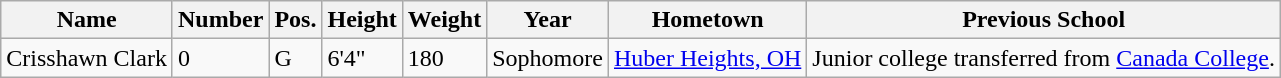<table class="wikitable sortable" border="1">
<tr>
<th>Name</th>
<th>Number</th>
<th>Pos.</th>
<th>Height</th>
<th>Weight</th>
<th>Year</th>
<th>Hometown</th>
<th class="unsortable">Previous School</th>
</tr>
<tr>
<td>Crisshawn Clark</td>
<td>0</td>
<td>G</td>
<td>6'4"</td>
<td>180</td>
<td>Sophomore</td>
<td><a href='#'>Huber Heights, OH</a></td>
<td>Junior college transferred from <a href='#'>Canada College</a>.</td>
</tr>
</table>
